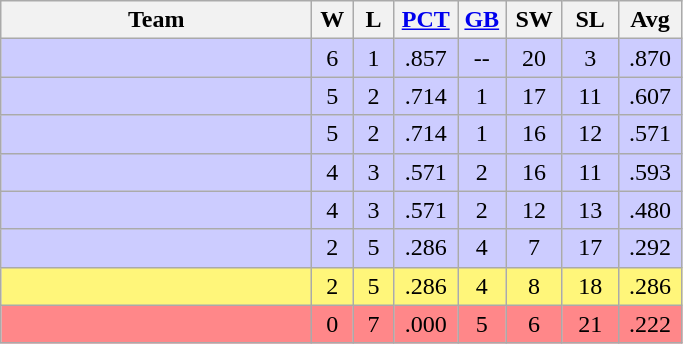<table class=wikitable style="text-align:center;">
<tr>
<th style="width:200px;">Team</th>
<th width=20px>W</th>
<th width=20px>L</th>
<th width=35px><a href='#'>PCT</a></th>
<th width=25px><a href='#'>GB</a></th>
<th width=30px>SW</th>
<th width=30px>SL</th>
<th width=35px>Avg</th>
</tr>
<tr style="background:#ccf;">
<td align=left></td>
<td>6</td>
<td>1</td>
<td>.857</td>
<td>--</td>
<td>20</td>
<td>3</td>
<td>.870</td>
</tr>
<tr style="background:#ccf;">
<td align=left></td>
<td>5</td>
<td>2</td>
<td>.714</td>
<td>1</td>
<td>17</td>
<td>11</td>
<td>.607</td>
</tr>
<tr style="background:#ccf;">
<td align=left></td>
<td>5</td>
<td>2</td>
<td>.714</td>
<td>1</td>
<td>16</td>
<td>12</td>
<td>.571</td>
</tr>
<tr style="background:#ccf;">
<td align=left></td>
<td>4</td>
<td>3</td>
<td>.571</td>
<td>2</td>
<td>16</td>
<td>11</td>
<td>.593</td>
</tr>
<tr style="background:#ccf;">
<td align=left></td>
<td>4</td>
<td>3</td>
<td>.571</td>
<td>2</td>
<td>12</td>
<td>13</td>
<td>.480</td>
</tr>
<tr style="background:#ccf;">
<td align=left></td>
<td>2</td>
<td>5</td>
<td>.286</td>
<td>4</td>
<td>7</td>
<td>17</td>
<td>.292</td>
</tr>
<tr style="background:#fff67a;">
<td align=left></td>
<td>2</td>
<td>5</td>
<td>.286</td>
<td>4</td>
<td>8</td>
<td>18</td>
<td>.286</td>
</tr>
<tr style="background:#ff8789;">
<td align=left></td>
<td>0</td>
<td>7</td>
<td>.000</td>
<td>5</td>
<td>6</td>
<td>21</td>
<td>.222</td>
</tr>
</table>
